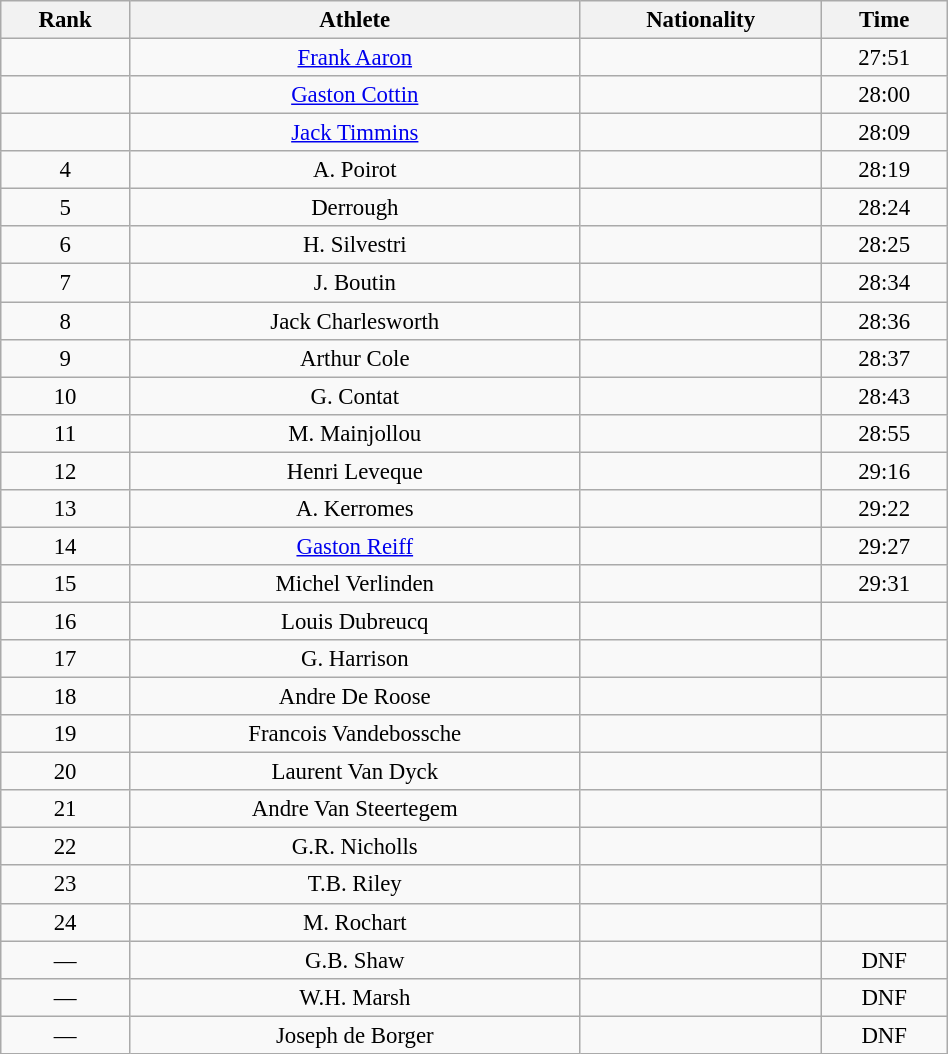<table class="wikitable sortable" style=" text-align:center; font-size:95%;" width="50%">
<tr>
<th>Rank</th>
<th>Athlete</th>
<th>Nationality</th>
<th>Time</th>
</tr>
<tr>
<td align=center></td>
<td><a href='#'>Frank Aaron</a></td>
<td></td>
<td>27:51</td>
</tr>
<tr>
<td align=center></td>
<td><a href='#'>Gaston Cottin</a></td>
<td></td>
<td>28:00</td>
</tr>
<tr>
<td align=center></td>
<td><a href='#'>Jack Timmins</a></td>
<td></td>
<td>28:09</td>
</tr>
<tr>
<td align=center>4</td>
<td>A. Poirot</td>
<td></td>
<td>28:19</td>
</tr>
<tr>
<td align=center>5</td>
<td>Derrough</td>
<td></td>
<td>28:24</td>
</tr>
<tr>
<td align=center>6</td>
<td>H. Silvestri</td>
<td></td>
<td>28:25</td>
</tr>
<tr>
<td align=center>7</td>
<td>J. Boutin</td>
<td></td>
<td>28:34</td>
</tr>
<tr>
<td align=center>8</td>
<td>Jack Charlesworth</td>
<td></td>
<td>28:36</td>
</tr>
<tr>
<td align=center>9</td>
<td>Arthur Cole</td>
<td></td>
<td>28:37</td>
</tr>
<tr>
<td align=center>10</td>
<td>G. Contat</td>
<td></td>
<td>28:43</td>
</tr>
<tr>
<td align=center>11</td>
<td>M. Mainjollou</td>
<td></td>
<td>28:55</td>
</tr>
<tr>
<td align=center>12</td>
<td>Henri Leveque</td>
<td></td>
<td>29:16</td>
</tr>
<tr>
<td align=center>13</td>
<td>A. Kerromes</td>
<td></td>
<td>29:22</td>
</tr>
<tr>
<td align=center>14</td>
<td><a href='#'>Gaston Reiff</a></td>
<td></td>
<td>29:27</td>
</tr>
<tr>
<td align=center>15</td>
<td>Michel Verlinden</td>
<td></td>
<td>29:31</td>
</tr>
<tr>
<td align=center>16</td>
<td>Louis Dubreucq</td>
<td></td>
<td></td>
</tr>
<tr>
<td align=center>17</td>
<td>G. Harrison</td>
<td></td>
<td></td>
</tr>
<tr>
<td align=center>18</td>
<td>Andre De Roose</td>
<td></td>
<td></td>
</tr>
<tr>
<td align=center>19</td>
<td>Francois Vandebossche</td>
<td></td>
<td></td>
</tr>
<tr>
<td align=center>20</td>
<td>Laurent Van Dyck</td>
<td></td>
<td></td>
</tr>
<tr>
<td align=center>21</td>
<td>Andre Van Steertegem</td>
<td></td>
<td></td>
</tr>
<tr>
<td align=center>22</td>
<td>G.R. Nicholls</td>
<td></td>
<td></td>
</tr>
<tr>
<td align=center>23</td>
<td>T.B. Riley</td>
<td></td>
<td></td>
</tr>
<tr>
<td align=center>24</td>
<td>M. Rochart</td>
<td></td>
<td></td>
</tr>
<tr>
<td align=center>—</td>
<td>G.B. Shaw</td>
<td></td>
<td>DNF</td>
</tr>
<tr>
<td align=center>—</td>
<td>W.H. Marsh</td>
<td></td>
<td>DNF</td>
</tr>
<tr>
<td align=center>—</td>
<td>Joseph de Borger</td>
<td></td>
<td>DNF</td>
</tr>
</table>
